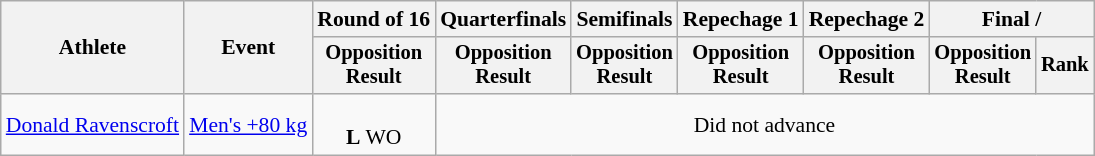<table class="wikitable" style="font-size:90%;">
<tr>
<th rowspan=2>Athlete</th>
<th rowspan=2>Event</th>
<th>Round of 16</th>
<th>Quarterfinals</th>
<th>Semifinals</th>
<th>Repechage 1</th>
<th>Repechage 2</th>
<th colspan=2>Final / </th>
</tr>
<tr style="font-size:95%">
<th>Opposition<br>Result</th>
<th>Opposition<br>Result</th>
<th>Opposition<br>Result</th>
<th>Opposition<br>Result</th>
<th>Opposition<br>Result</th>
<th>Opposition<br>Result</th>
<th>Rank</th>
</tr>
<tr align=center>
<td align=left><a href='#'>Donald Ravenscroft</a></td>
<td align=left><a href='#'>Men's +80 kg</a></td>
<td><br><strong>L</strong> WO</td>
<td colspan=6>Did not advance</td>
</tr>
</table>
